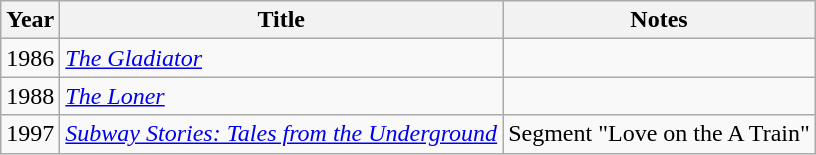<table class="wikitable">
<tr>
<th>Year</th>
<th>Title</th>
<th>Notes</th>
</tr>
<tr>
<td>1986</td>
<td><em><a href='#'>The Gladiator</a></em></td>
<td></td>
</tr>
<tr>
<td>1988</td>
<td><em><a href='#'>The Loner</a></em></td>
<td></td>
</tr>
<tr>
<td>1997</td>
<td><em><a href='#'>Subway Stories: Tales from the Underground</a></em></td>
<td>Segment "Love on the A Train"</td>
</tr>
</table>
